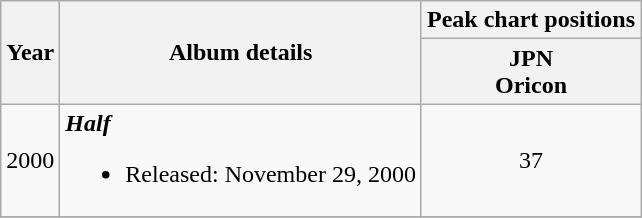<table class="wikitable">
<tr>
<th scope="col" rowspan="2">Year</th>
<th scope="col" rowspan="2">Album details</th>
<th scope="col" colspan="1">Peak chart positions</th>
</tr>
<tr>
<th>JPN<br>Oricon</th>
</tr>
<tr>
<td>2000</td>
<td><strong><em>Half</em></strong><br><ul><li>Released: November 29, 2000</li></ul></td>
<td align="center">37</td>
</tr>
<tr>
</tr>
</table>
